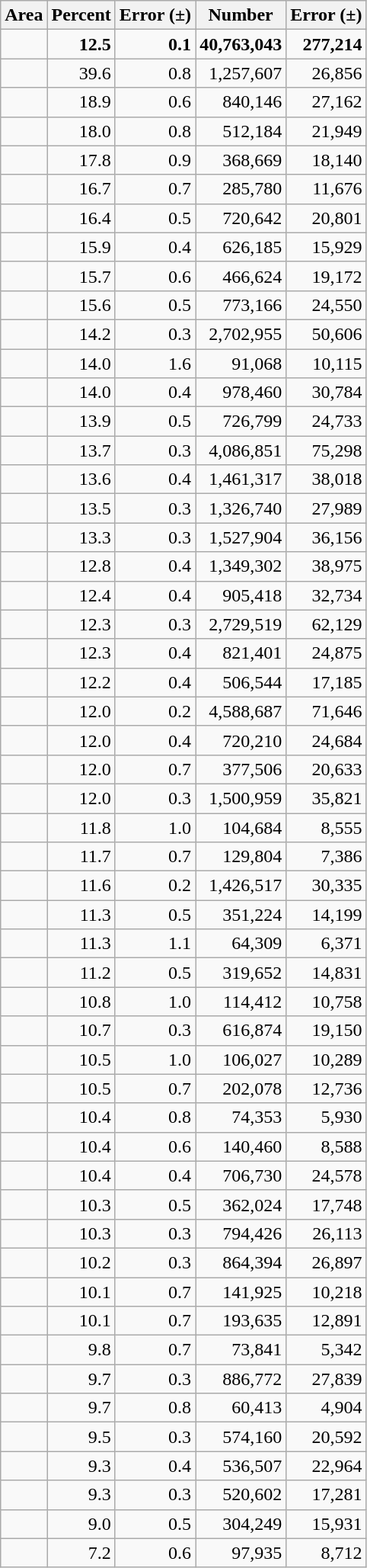<table class="wikitable sortable sticky-table-col1 sticky-table-head mw-datatable col1left static-row-numbers" style=text-align:right;>
<tr>
<th>Area</th>
<th>Percent</th>
<th>Error (±)</th>
<th>Number</th>
<th>Error (±)</th>
</tr>
<tr class="sorttop static-row-numbers-norank" style="font-weight:bold;">
<td></td>
<td>12.5</td>
<td>0.1</td>
<td>40,763,043</td>
<td>277,214</td>
</tr>
<tr>
<td></td>
<td>39.6</td>
<td>0.8</td>
<td>1,257,607</td>
<td>26,856</td>
</tr>
<tr>
<td></td>
<td>18.9</td>
<td>0.6</td>
<td>840,146</td>
<td>27,162</td>
</tr>
<tr>
<td></td>
<td>18.0</td>
<td>0.8</td>
<td>512,184</td>
<td>21,949</td>
</tr>
<tr>
<td></td>
<td>17.8</td>
<td>0.9</td>
<td>368,669</td>
<td>18,140</td>
</tr>
<tr>
<td></td>
<td>16.7</td>
<td>0.7</td>
<td>285,780</td>
<td>11,676</td>
</tr>
<tr>
<td></td>
<td>16.4</td>
<td>0.5</td>
<td>720,642</td>
<td>20,801</td>
</tr>
<tr>
<td></td>
<td>15.9</td>
<td>0.4</td>
<td>626,185</td>
<td>15,929</td>
</tr>
<tr>
<td></td>
<td>15.7</td>
<td>0.6</td>
<td>466,624</td>
<td>19,172</td>
</tr>
<tr>
<td></td>
<td>15.6</td>
<td>0.5</td>
<td>773,166</td>
<td>24,550</td>
</tr>
<tr>
<td></td>
<td>14.2</td>
<td>0.3</td>
<td>2,702,955</td>
<td>50,606</td>
</tr>
<tr>
<td></td>
<td>14.0</td>
<td>1.6</td>
<td>91,068</td>
<td>10,115</td>
</tr>
<tr>
<td></td>
<td>14.0</td>
<td>0.4</td>
<td>978,460</td>
<td>30,784</td>
</tr>
<tr>
<td></td>
<td>13.9</td>
<td>0.5</td>
<td>726,799</td>
<td>24,733</td>
</tr>
<tr>
<td></td>
<td>13.7</td>
<td>0.3</td>
<td>4,086,851</td>
<td>75,298</td>
</tr>
<tr>
<td></td>
<td>13.6</td>
<td>0.4</td>
<td>1,461,317</td>
<td>38,018</td>
</tr>
<tr>
<td></td>
<td>13.5</td>
<td>0.3</td>
<td>1,326,740</td>
<td>27,989</td>
</tr>
<tr>
<td></td>
<td>13.3</td>
<td>0.3</td>
<td>1,527,904</td>
<td>36,156</td>
</tr>
<tr>
<td></td>
<td>12.8</td>
<td>0.4</td>
<td>1,349,302</td>
<td>38,975</td>
</tr>
<tr>
<td></td>
<td>12.4</td>
<td>0.4</td>
<td>905,418</td>
<td>32,734</td>
</tr>
<tr>
<td></td>
<td>12.3</td>
<td>0.3</td>
<td>2,729,519</td>
<td>62,129</td>
</tr>
<tr>
<td></td>
<td>12.3</td>
<td>0.4</td>
<td>821,401</td>
<td>24,875</td>
</tr>
<tr>
<td></td>
<td>12.2</td>
<td>0.4</td>
<td>506,544</td>
<td>17,185</td>
</tr>
<tr>
<td></td>
<td>12.0</td>
<td>0.2</td>
<td>4,588,687</td>
<td>71,646</td>
</tr>
<tr>
<td></td>
<td>12.0</td>
<td>0.4</td>
<td>720,210</td>
<td>24,684</td>
</tr>
<tr>
<td></td>
<td>12.0</td>
<td>0.7</td>
<td>377,506</td>
<td>20,633</td>
</tr>
<tr>
<td></td>
<td>12.0</td>
<td>0.3</td>
<td>1,500,959</td>
<td>35,821</td>
</tr>
<tr>
<td></td>
<td>11.8</td>
<td>1.0</td>
<td>104,684</td>
<td>8,555</td>
</tr>
<tr>
<td></td>
<td>11.7</td>
<td>0.7</td>
<td>129,804</td>
<td>7,386</td>
</tr>
<tr>
<td></td>
<td>11.6</td>
<td>0.2</td>
<td>1,426,517</td>
<td>30,335</td>
</tr>
<tr>
<td></td>
<td>11.3</td>
<td>0.5</td>
<td>351,224</td>
<td>14,199</td>
</tr>
<tr>
<td></td>
<td>11.3</td>
<td>1.1</td>
<td>64,309</td>
<td>6,371</td>
</tr>
<tr>
<td></td>
<td>11.2</td>
<td>0.5</td>
<td>319,652</td>
<td>14,831</td>
</tr>
<tr>
<td></td>
<td>10.8</td>
<td>1.0</td>
<td>114,412</td>
<td>10,758</td>
</tr>
<tr>
<td></td>
<td>10.7</td>
<td>0.3</td>
<td>616,874</td>
<td>19,150</td>
</tr>
<tr>
<td></td>
<td>10.5</td>
<td>1.0</td>
<td>106,027</td>
<td>10,289</td>
</tr>
<tr>
<td></td>
<td>10.5</td>
<td>0.7</td>
<td>202,078</td>
<td>12,736</td>
</tr>
<tr>
<td></td>
<td>10.4</td>
<td>0.8</td>
<td>74,353</td>
<td>5,930</td>
</tr>
<tr>
<td></td>
<td>10.4</td>
<td>0.6</td>
<td>140,460</td>
<td>8,588</td>
</tr>
<tr>
<td></td>
<td>10.4</td>
<td>0.4</td>
<td>706,730</td>
<td>24,578</td>
</tr>
<tr>
<td></td>
<td>10.3</td>
<td>0.5</td>
<td>362,024</td>
<td>17,748</td>
</tr>
<tr>
<td></td>
<td>10.3</td>
<td>0.3</td>
<td>794,426</td>
<td>26,113</td>
</tr>
<tr>
<td></td>
<td>10.2</td>
<td>0.3</td>
<td>864,394</td>
<td>26,897</td>
</tr>
<tr>
<td></td>
<td>10.1</td>
<td>0.7</td>
<td>141,925</td>
<td>10,218</td>
</tr>
<tr>
<td></td>
<td>10.1</td>
<td>0.7</td>
<td>193,635</td>
<td>12,891</td>
</tr>
<tr>
<td></td>
<td>9.8</td>
<td>0.7</td>
<td>73,841</td>
<td>5,342</td>
</tr>
<tr>
<td></td>
<td>9.7</td>
<td>0.3</td>
<td>886,772</td>
<td>27,839</td>
</tr>
<tr>
<td></td>
<td>9.7</td>
<td>0.8</td>
<td>60,413</td>
<td>4,904</td>
</tr>
<tr>
<td></td>
<td>9.5</td>
<td>0.3</td>
<td>574,160</td>
<td>20,592</td>
</tr>
<tr>
<td></td>
<td>9.3</td>
<td>0.4</td>
<td>536,507</td>
<td>22,964</td>
</tr>
<tr>
<td></td>
<td>9.3</td>
<td>0.3</td>
<td>520,602</td>
<td>17,281</td>
</tr>
<tr>
<td></td>
<td>9.0</td>
<td>0.5</td>
<td>304,249</td>
<td>15,931</td>
</tr>
<tr>
<td></td>
<td>7.2</td>
<td>0.6</td>
<td>97,935</td>
<td>8,712</td>
</tr>
</table>
